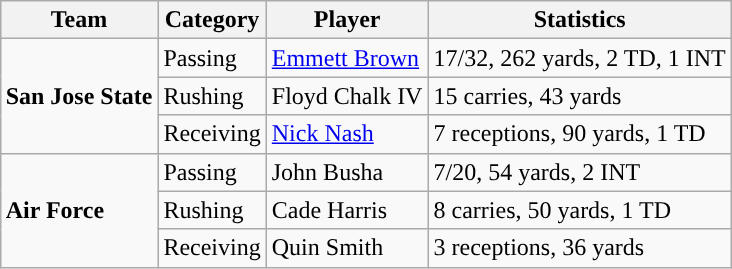<table class="wikitable" style="float: right;">
<tr>
<th>Team</th>
<th>Category</th>
<th>Player</th>
<th>Statistics</th>
</tr>
<tr>
<td rowspan=3><strong>San Jose State</strong></td>
<td>Passing</td>
<td><a href='#'>Emmett Brown</a></td>
<td>17/32, 262 yards, 2 TD, 1 INT</td>
</tr>
<tr>
<td>Rushing</td>
<td>Floyd Chalk IV</td>
<td>15 carries, 43 yards</td>
</tr>
<tr>
<td>Receiving</td>
<td><a href='#'>Nick Nash</a></td>
<td>7 receptions, 90 yards, 1 TD</td>
</tr>
<tr>
<td rowspan=3><strong>Air Force</strong></td>
<td>Passing</td>
<td>John Busha</td>
<td>7/20, 54 yards, 2 INT</td>
</tr>
<tr>
<td>Rushing</td>
<td>Cade Harris</td>
<td>8 carries, 50 yards, 1 TD</td>
</tr>
<tr>
<td>Receiving</td>
<td>Quin Smith</td>
<td>3 receptions, 36 yards</td>
</tr>
</table>
